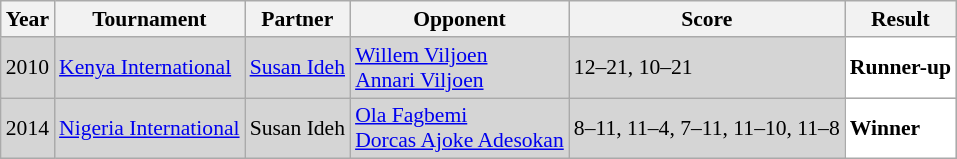<table class="sortable wikitable" style="font-size: 90%;">
<tr>
<th>Year</th>
<th>Tournament</th>
<th>Partner</th>
<th>Opponent</th>
<th>Score</th>
<th>Result</th>
</tr>
<tr style="background:#D5D5D5">
<td align="center">2010</td>
<td align="left"><a href='#'>Kenya International</a></td>
<td align="left"> <a href='#'>Susan Ideh</a></td>
<td align="left"> <a href='#'>Willem Viljoen</a><br> <a href='#'>Annari Viljoen</a></td>
<td align="left">12–21, 10–21</td>
<td style="text-align:left; background:white"> <strong>Runner-up</strong></td>
</tr>
<tr style="background:#D5D5D5">
<td align="center">2014</td>
<td align="left"><a href='#'>Nigeria International</a></td>
<td align="left"> Susan Ideh</td>
<td align="left"> <a href='#'>Ola Fagbemi</a><br> <a href='#'>Dorcas Ajoke Adesokan</a></td>
<td align="left">8–11, 11–4, 7–11, 11–10, 11–8</td>
<td style="text-align:left; background:white"> <strong>Winner</strong></td>
</tr>
</table>
